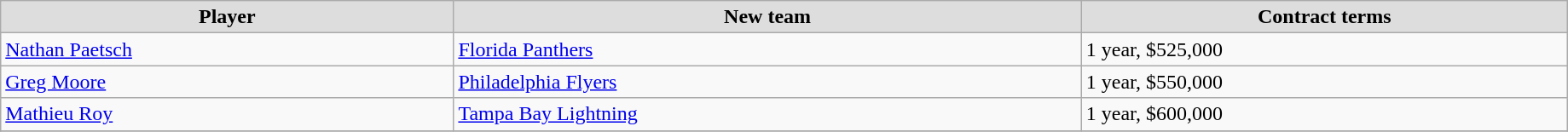<table class="wikitable" width=97%>
<tr align="center" bgcolor="#dddddd">
<td><strong>Player</strong></td>
<td><strong>New team</strong></td>
<td><strong>Contract terms</strong></td>
</tr>
<tr>
<td><a href='#'>Nathan Paetsch</a></td>
<td><a href='#'>Florida Panthers</a></td>
<td>1 year, $525,000</td>
</tr>
<tr>
<td><a href='#'>Greg Moore</a></td>
<td><a href='#'>Philadelphia Flyers</a></td>
<td>1 year, $550,000</td>
</tr>
<tr>
<td><a href='#'>Mathieu Roy</a></td>
<td><a href='#'>Tampa Bay Lightning</a></td>
<td>1 year, $600,000</td>
</tr>
<tr>
</tr>
</table>
